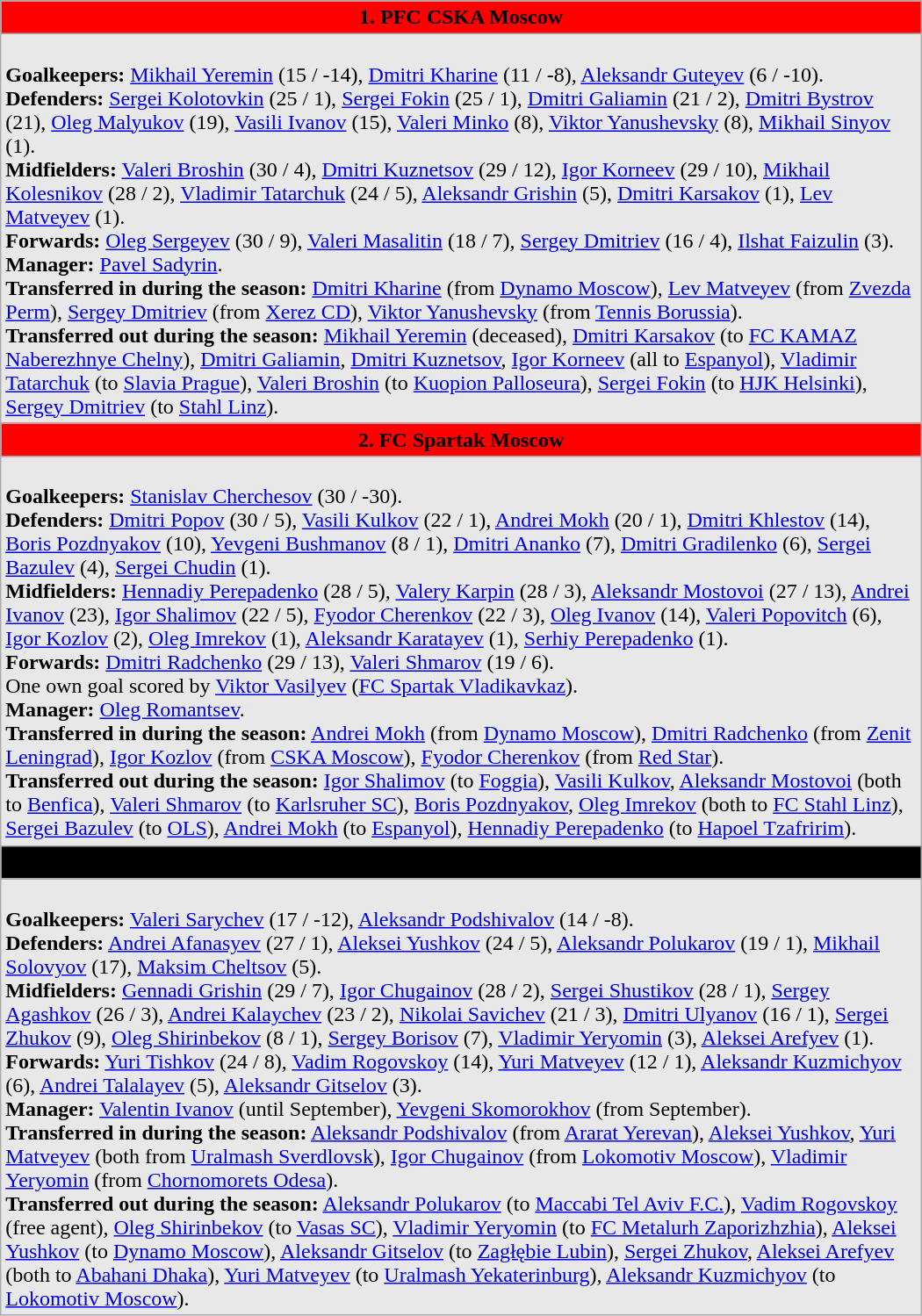<table class="wikitable" Width="700">
<tr bgcolor="#FF0000">
<td align="center" width="700"><span> <strong>1. PFC CSKA Moscow</strong></span></td>
</tr>
<tr bgcolor="#E8E8E8">
<td align="left" width="700"><br><strong>Goalkeepers:</strong> <a href='#'>Mikhail Yeremin</a> (15 / -14), <a href='#'>Dmitri Kharine</a> (11 / -8), <a href='#'>Aleksandr Guteyev</a> (6 / -10).<br>
<strong>Defenders:</strong> <a href='#'>Sergei Kolotovkin</a> (25 / 1), <a href='#'>Sergei Fokin</a> (25 / 1), <a href='#'>Dmitri Galiamin</a> (21 / 2), <a href='#'>Dmitri Bystrov</a> (21), <a href='#'>Oleg Malyukov</a> (19), <a href='#'>Vasili Ivanov</a> (15), <a href='#'>Valeri Minko</a> (8), <a href='#'>Viktor Yanushevsky</a> (8), <a href='#'>Mikhail Sinyov</a> (1).<br>
<strong>Midfielders:</strong> <a href='#'>Valeri Broshin</a> (30 / 4), <a href='#'>Dmitri Kuznetsov</a> (29 / 12), <a href='#'>Igor Korneev</a> (29 / 10), <a href='#'>Mikhail Kolesnikov</a> (28 / 2), <a href='#'>Vladimir Tatarchuk</a> (24 / 5), <a href='#'>Aleksandr Grishin</a> (5), <a href='#'>Dmitri Karsakov</a> (1), <a href='#'>Lev Matveyev</a> (1).<br>
<strong>Forwards:</strong> <a href='#'>Oleg Sergeyev</a> (30 / 9), <a href='#'>Valeri Masalitin</a> (18 / 7), <a href='#'>Sergey Dmitriev</a> (16 / 4), <a href='#'>Ilshat Faizulin</a> (3).<br><strong>Manager:</strong> <a href='#'>Pavel Sadyrin</a>.<br><strong>Transferred in during the season:</strong> <a href='#'>Dmitri Kharine</a> (from <a href='#'>Dynamo Moscow</a>), <a href='#'>Lev Matveyev</a> (from <a href='#'>Zvezda Perm</a>), <a href='#'>Sergey Dmitriev</a> (from  <a href='#'>Xerez CD</a>), <a href='#'>Viktor Yanushevsky</a> (from  <a href='#'>Tennis Borussia</a>).<br><strong>Transferred out during the season:</strong> <a href='#'>Mikhail Yeremin</a> (deceased), <a href='#'>Dmitri Karsakov</a> (to <a href='#'>FC KAMAZ Naberezhnye Chelny</a>), <a href='#'>Dmitri Galiamin</a>, <a href='#'>Dmitri Kuznetsov</a>, <a href='#'>Igor Korneev</a> (all to  <a href='#'>Espanyol</a>), <a href='#'>Vladimir Tatarchuk</a> (to  <a href='#'>Slavia Prague</a>), <a href='#'>Valeri Broshin</a> (to  <a href='#'>Kuopion Palloseura</a>), <a href='#'>Sergei Fokin</a> (to  <a href='#'>HJK Helsinki</a>), <a href='#'>Sergey Dmitriev</a> (to  <a href='#'>Stahl Linz</a>).</td>
</tr>
<tr bgcolor="#FF0000">
<td align="center" width="700"><span> <strong>2. FC Spartak Moscow</strong> </span></td>
</tr>
<tr bgcolor="#E8E8E8">
<td align="left" width="700"><br><strong>Goalkeepers:</strong> <a href='#'>Stanislav Cherchesov</a> (30 / -30).<br>
<strong>Defenders:</strong> <a href='#'>Dmitri Popov</a> (30 / 5), <a href='#'>Vasili Kulkov</a> (22 / 1), <a href='#'>Andrei Mokh</a> (20 / 1), <a href='#'>Dmitri Khlestov</a> (14), <a href='#'>Boris Pozdnyakov</a> (10), <a href='#'>Yevgeni Bushmanov</a> (8 / 1), <a href='#'>Dmitri Ananko</a> (7), <a href='#'>Dmitri Gradilenko</a> (6), <a href='#'>Sergei Bazulev</a> (4), <a href='#'>Sergei Chudin</a> (1).<br>
<strong>Midfielders:</strong> <a href='#'>Hennadiy Perepadenko</a> (28 / 5), <a href='#'>Valery Karpin</a> (28 / 3), <a href='#'>Aleksandr Mostovoi</a> (27 / 13), <a href='#'>Andrei Ivanov</a> (23), <a href='#'>Igor Shalimov</a> (22 / 5), <a href='#'>Fyodor Cherenkov</a> (22 / 3), <a href='#'>Oleg Ivanov</a> (14), <a href='#'>Valeri Popovitch</a> (6), <a href='#'>Igor Kozlov</a> (2), <a href='#'>Oleg Imrekov</a> (1), <a href='#'>Aleksandr Karatayev</a> (1), <a href='#'>Serhiy Perepadenko</a> (1).<br>
<strong>Forwards:</strong> <a href='#'>Dmitri Radchenko</a> (29 / 13), <a href='#'>Valeri Shmarov</a> (19 / 6).<br>One own goal scored by <a href='#'>Viktor Vasilyev</a> (<a href='#'>FC Spartak Vladikavkaz</a>).<br><strong>Manager:</strong> <a href='#'>Oleg Romantsev</a>.<br><strong>Transferred in during the season:</strong> <a href='#'>Andrei Mokh</a> (from <a href='#'>Dynamo Moscow</a>), <a href='#'>Dmitri Radchenko</a> (from <a href='#'>Zenit Leningrad</a>), <a href='#'>Igor Kozlov</a> (from <a href='#'>CSKA Moscow</a>), <a href='#'>Fyodor Cherenkov</a> (from  <a href='#'>Red Star</a>).<br><strong>Transferred out during the season:</strong> <a href='#'>Igor Shalimov</a> (to  <a href='#'>Foggia</a>), <a href='#'>Vasili Kulkov</a>, <a href='#'>Aleksandr Mostovoi</a> (both to  <a href='#'>Benfica</a>), <a href='#'>Valeri Shmarov</a> (to  <a href='#'>Karlsruher SC</a>), <a href='#'>Boris Pozdnyakov</a>, <a href='#'>Oleg Imrekov</a> (both to  <a href='#'>FC Stahl Linz</a>), <a href='#'>Sergei Bazulev</a> (to  <a href='#'>OLS</a>), <a href='#'>Andrei Mokh</a> (to  <a href='#'>Espanyol</a>), <a href='#'>Hennadiy Perepadenko</a> (to  <a href='#'>Hapoel Tzafririm</a>).</td>
</tr>
<tr bgcolor="#000000">
<td align="center" width="700"><span> <strong>3. FC Torpedo Moscow</strong> </span></td>
</tr>
<tr bgcolor="#E8E8E8">
<td align="left" width="700"><br><strong>Goalkeepers:</strong> <a href='#'>Valeri Sarychev</a> (17 / -12), <a href='#'>Aleksandr Podshivalov</a> (14 / -8).<br>
<strong>Defenders:</strong> <a href='#'>Andrei Afanasyev</a> (27 / 1), <a href='#'>Aleksei Yushkov</a> (24 / 5), <a href='#'>Aleksandr Polukarov</a> (19 / 1), <a href='#'>Mikhail Solovyov</a> (17), <a href='#'>Maksim Cheltsov</a> (5).<br>
<strong>Midfielders:</strong> <a href='#'>Gennadi Grishin</a> (29 / 7), <a href='#'>Igor Chugainov</a> (28 / 2), <a href='#'>Sergei Shustikov</a> (28 / 1), <a href='#'>Sergey Agashkov</a> (26 / 3), <a href='#'>Andrei Kalaychev</a> (23 / 2), <a href='#'>Nikolai Savichev</a> (21 / 3), <a href='#'>Dmitri Ulyanov</a> (16 / 1), <a href='#'>Sergei Zhukov</a> (9), <a href='#'>Oleg Shirinbekov</a> (8 / 1), <a href='#'>Sergey Borisov</a> (7), <a href='#'>Vladimir Yeryomin</a> (3), <a href='#'>Aleksei Arefyev</a> (1).<br>
<strong>Forwards:</strong> <a href='#'>Yuri Tishkov</a> (24 / 8), <a href='#'>Vadim Rogovskoy</a> (14), <a href='#'>Yuri Matveyev</a> (12 / 1), <a href='#'>Aleksandr Kuzmichyov</a> (6), <a href='#'>Andrei Talalayev</a> (5), <a href='#'>Aleksandr Gitselov</a> (3).<br><strong>Manager:</strong> <a href='#'>Valentin Ivanov</a> (until September), <a href='#'>Yevgeni Skomorokhov</a> (from September).<br><strong>Transferred in during the season:</strong> <a href='#'>Aleksandr Podshivalov</a> (from <a href='#'>Ararat Yerevan</a>), <a href='#'>Aleksei Yushkov</a>, <a href='#'>Yuri Matveyev</a> (both from <a href='#'>Uralmash Sverdlovsk</a>), <a href='#'>Igor Chugainov</a> (from <a href='#'>Lokomotiv Moscow</a>), <a href='#'>Vladimir Yeryomin</a> (from <a href='#'>Chornomorets Odesa</a>).<br><strong>Transferred out during the season:</strong> <a href='#'>Aleksandr Polukarov</a> (to  <a href='#'>Maccabi Tel Aviv F.C.</a>), <a href='#'>Vadim Rogovskoy</a> (free agent), <a href='#'>Oleg Shirinbekov</a> (to  <a href='#'>Vasas SC</a>), <a href='#'>Vladimir Yeryomin</a> (to <a href='#'>FC Metalurh Zaporizhzhia</a>), <a href='#'>Aleksei Yushkov</a> (to <a href='#'>Dynamo Moscow</a>), <a href='#'>Aleksandr Gitselov</a> (to  <a href='#'>Zagłębie Lubin</a>), <a href='#'>Sergei Zhukov</a>, <a href='#'>Aleksei Arefyev</a> (both to  <a href='#'>Abahani Dhaka</a>), <a href='#'>Yuri Matveyev</a> (to <a href='#'>Uralmash Yekaterinburg</a>), <a href='#'>Aleksandr Kuzmichyov</a> (to <a href='#'>Lokomotiv Moscow</a>).</td>
</tr>
</table>
